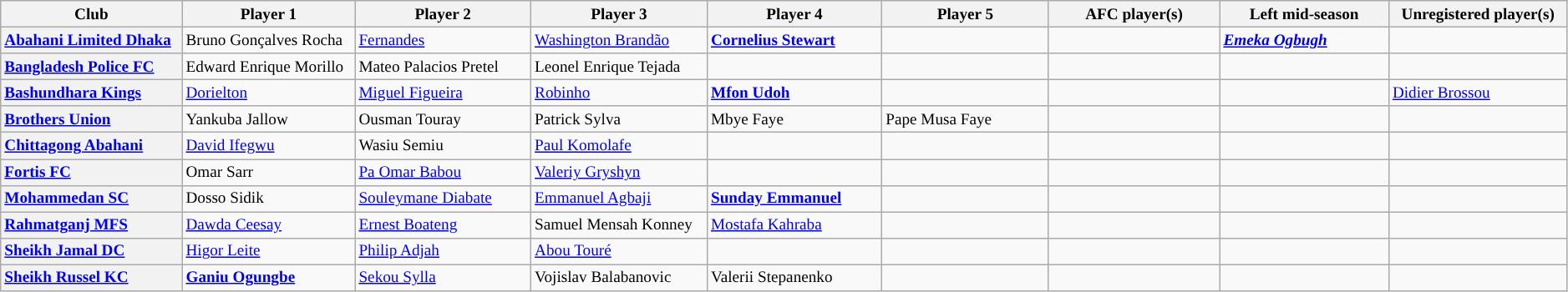<table class="wikitable sortable" style="font-size:80%;">
<tr>
<th width="160">Club</th>
<th width="160">Player 1</th>
<th width="160">Player 2</th>
<th width="160">Player 3</th>
<th width="160">Player 4</th>
<th width="160">Player 5</th>
<th width="160">AFC player(s)</th>
<th width="160">Left mid-season</th>
<th width="160">Unregistered player(s)</th>
</tr>
<tr>
<th scope=row style="text-align: left;"><a href='#'>Abahani Limited Dhaka</a></th>
<td> Bruno Gonçalves Rocha</td>
<td> <a href='#'>Fernandes</a></td>
<td> <a href='#'>Washington Brandão</a></td>
<td><strong> <a href='#'>Cornelius Stewart</a></strong></td>
<td></td>
<td></td>
<td><strong><em> <a href='#'>Emeka Ogbugh</a></em></strong></td>
<td></td>
</tr>
<tr>
<th scope=row style="text-align: left;"><a href='#'>Bangladesh Police FC</a></th>
<td> Edward Enrique Morillo</td>
<td> Mateo Palacios Pretel</td>
<td> Leonel Enrique Tejada</td>
<td></td>
<td></td>
<td></td>
<td><em></em></td>
<td></td>
</tr>
<tr>
<th scope=row style="text-align: left;"><a href='#'>Bashundhara Kings</a></th>
<td> <a href='#'>Dorielton</a></td>
<td> <a href='#'>Miguel Figueira</a></td>
<td> <a href='#'>Robinho</a></td>
<td> <strong><a href='#'>Mfon Udoh</a></strong></td>
<td></td>
<td></td>
<td></td>
<td> <a href='#'>Didier Brossou</a></td>
</tr>
<tr>
<th scope=row style="text-align: left;"><a href='#'>Brothers Union</a></th>
<td> Yankuba Jallow</td>
<td> Ousman Touray</td>
<td> Patrick Sylva</td>
<td> Mbye Faye</td>
<td> Pape Musa Faye</td>
<td></td>
<td><em></em></td>
<td></td>
</tr>
<tr>
<th scope=row style="text-align: left;"><a href='#'>Chittagong Abahani</a></th>
<td> <a href='#'>David Ifegwu</a></td>
<td> Wasiu Semiu</td>
<td> <a href='#'>Paul Komolafe</a></td>
<td></td>
<td></td>
<td></td>
<td></td>
<td></td>
</tr>
<tr>
<th scope=row style="text-align: left;"><a href='#'>Fortis FC</a></th>
<td> Omar Sarr</td>
<td> <a href='#'>Pa Omar Babou</a></td>
<td> <a href='#'>Valeriy Gryshyn</a></td>
<td></td>
<td></td>
<td></td>
<td></td>
<td></td>
</tr>
<tr>
<th scope=row style="text-align: left;"><a href='#'>Mohammedan SC</a></th>
<td> Dosso Sidik</td>
<td> <a href='#'>Souleymane Diabate</a></td>
<td> <a href='#'>Emmanuel Agbaji</a></td>
<td><strong> <a href='#'>Sunday Emmanuel</a></strong></td>
<td></td>
<td></td>
<td><em></em></td>
<td></td>
</tr>
<tr>
<th scope=row style="text-align: left;"><a href='#'>Rahmatganj MFS</a></th>
<td> <a href='#'>Dawda Ceesay</a></td>
<td> <a href='#'>Ernest Boateng</a></td>
<td> Samuel Mensah Konney</td>
<td> <a href='#'>Mostafa Kahraba</a></td>
<td></td>
<td></td>
<td></td>
<td></td>
</tr>
<tr>
<th scope=row style="text-align: left;"><a href='#'>Sheikh Jamal DC</a></th>
<td> <a href='#'>Higor Leite</a></td>
<td> <a href='#'>Philip Adjah</a></td>
<td> <a href='#'>Abou Touré</a></td>
<td></td>
<td></td>
<td></td>
<td><em></em></td>
<td></td>
</tr>
<tr>
<th scope=row style="text-align: left;"><a href='#'>Sheikh Russel KC</a></th>
<td><strong> <a href='#'>Ganiu Ogungbe</a></strong></td>
<td><strong></strong> <a href='#'>Sekou Sylla</a><strong></strong></td>
<td> Vojislav Balabanovic</td>
<td> Valerii Stepanenko</td>
<td></td>
<td></td>
<td><em></em></td>
<td></td>
</tr>
</table>
